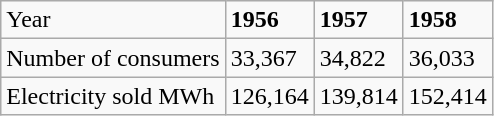<table class="wikitable">
<tr>
<td>Year</td>
<td><strong>1956</strong></td>
<td><strong>1957</strong></td>
<td><strong>1958</strong></td>
</tr>
<tr>
<td>Number of consumers</td>
<td>33,367</td>
<td>34,822</td>
<td>36,033</td>
</tr>
<tr>
<td>Electricity sold MWh</td>
<td>126,164</td>
<td>139,814</td>
<td>152,414</td>
</tr>
</table>
